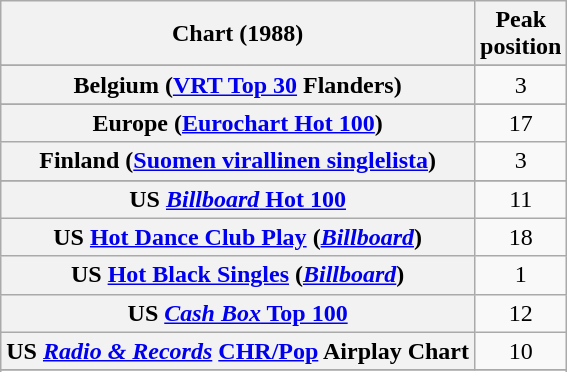<table class="wikitable sortable plainrowheaders" style="text-align:center">
<tr>
<th scope="col">Chart (1988)</th>
<th scope="col">Peak<br>position</th>
</tr>
<tr>
</tr>
<tr>
</tr>
<tr>
</tr>
<tr>
<th scope="row">Belgium (<a href='#'>VRT Top 30</a> Flanders)</th>
<td>3</td>
</tr>
<tr>
</tr>
<tr>
</tr>
<tr>
<th scope="row">Europe (<a href='#'>Eurochart Hot 100</a>)</th>
<td>17</td>
</tr>
<tr>
<th scope="row">Finland (<a href='#'>Suomen virallinen singlelista</a>)</th>
<td>3</td>
</tr>
<tr>
</tr>
<tr>
</tr>
<tr>
</tr>
<tr>
</tr>
<tr>
</tr>
<tr>
</tr>
<tr>
</tr>
<tr>
<th scope="row">US <a href='#'><em>Billboard</em> Hot 100</a></th>
<td>11</td>
</tr>
<tr>
<th scope="row">US <a href='#'>Hot Dance Club Play</a> (<em><a href='#'>Billboard</a></em>)</th>
<td>18</td>
</tr>
<tr>
<th scope="row">US <a href='#'>Hot Black Singles</a> (<em><a href='#'>Billboard</a></em>)</th>
<td>1</td>
</tr>
<tr>
<th scope="row">US <a href='#'><em>Cash Box</em> Top 100</a></th>
<td>12</td>
</tr>
<tr>
<th scope="row">US <em><a href='#'>Radio & Records</a></em> <a href='#'>CHR/Pop</a> Airplay Chart</th>
<td>10</td>
</tr>
<tr>
</tr>
<tr>
</tr>
</table>
